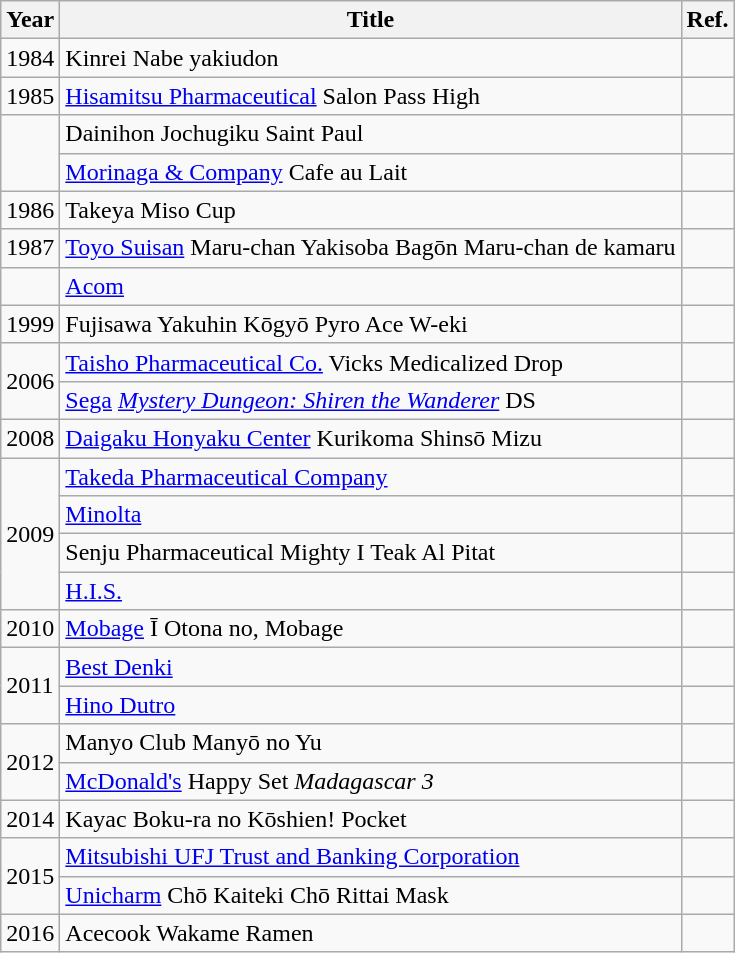<table class="wikitable">
<tr>
<th>Year</th>
<th>Title</th>
<th>Ref.</th>
</tr>
<tr>
<td>1984</td>
<td>Kinrei Nabe yakiudon</td>
<td></td>
</tr>
<tr>
<td>1985</td>
<td><a href='#'>Hisamitsu Pharmaceutical</a> Salon Pass High</td>
<td></td>
</tr>
<tr>
<td rowspan="2"></td>
<td>Dainihon Jochugiku Saint Paul</td>
<td></td>
</tr>
<tr>
<td><a href='#'>Morinaga & Company</a> Cafe au Lait</td>
<td></td>
</tr>
<tr>
<td>1986</td>
<td>Takeya Miso Cup</td>
<td></td>
</tr>
<tr>
<td>1987</td>
<td><a href='#'>Toyo Suisan</a> Maru-chan Yakisoba Bagōn Maru-chan de kamaru</td>
<td></td>
</tr>
<tr>
<td></td>
<td><a href='#'>Acom</a></td>
<td></td>
</tr>
<tr>
<td>1999</td>
<td>Fujisawa Yakuhin Kōgyō Pyro Ace W-eki</td>
<td></td>
</tr>
<tr>
<td rowspan="2">2006</td>
<td><a href='#'>Taisho Pharmaceutical Co.</a> Vicks Medicalized Drop</td>
<td></td>
</tr>
<tr>
<td><a href='#'>Sega</a> <em><a href='#'>Mystery Dungeon: Shiren the Wanderer</a></em> DS</td>
<td></td>
</tr>
<tr>
<td>2008</td>
<td><a href='#'>Daigaku Honyaku Center</a> Kurikoma Shinsō Mizu</td>
<td></td>
</tr>
<tr>
<td rowspan="4">2009</td>
<td><a href='#'>Takeda Pharmaceutical Company</a></td>
<td></td>
</tr>
<tr>
<td><a href='#'>Minolta</a></td>
<td></td>
</tr>
<tr>
<td>Senju Pharmaceutical Mighty I Teak Al Pitat</td>
<td></td>
</tr>
<tr>
<td><a href='#'>H.I.S.</a></td>
<td></td>
</tr>
<tr>
<td>2010</td>
<td><a href='#'>Mobage</a> Ī Otona no, Mobage</td>
<td></td>
</tr>
<tr>
<td rowspan="2">2011</td>
<td><a href='#'>Best Denki</a></td>
<td></td>
</tr>
<tr>
<td><a href='#'>Hino Dutro</a></td>
<td></td>
</tr>
<tr>
<td rowspan="2">2012</td>
<td>Manyo Club Manyō no Yu</td>
<td></td>
</tr>
<tr>
<td><a href='#'>McDonald's</a> Happy Set <em>Madagascar 3</em></td>
<td></td>
</tr>
<tr>
<td>2014</td>
<td>Kayac Boku-ra no Kōshien! Pocket</td>
<td></td>
</tr>
<tr>
<td rowspan="2">2015</td>
<td><a href='#'>Mitsubishi UFJ Trust and Banking Corporation</a></td>
<td></td>
</tr>
<tr>
<td><a href='#'>Unicharm</a> Chō Kaiteki Chō Rittai Mask</td>
<td></td>
</tr>
<tr>
<td>2016</td>
<td>Acecook Wakame Ramen</td>
<td></td>
</tr>
</table>
